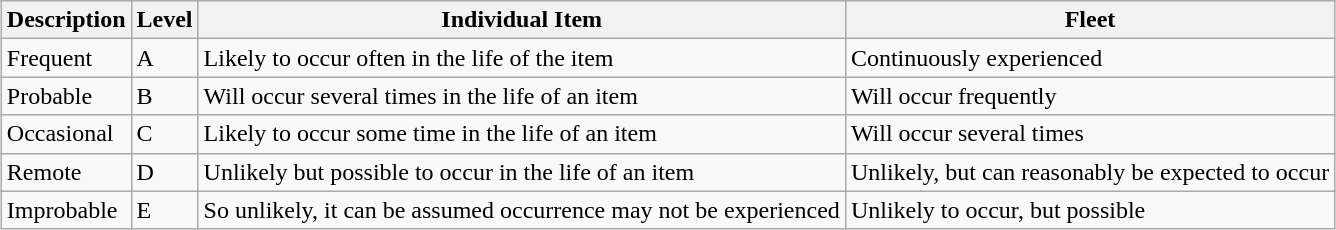<table class="wikitable" style="margin: 1em auto 1em auto">
<tr>
<th>Description</th>
<th>Level</th>
<th>Individual Item</th>
<th>Fleet</th>
</tr>
<tr>
<td>Frequent</td>
<td>A</td>
<td>Likely to occur often in the life of the item</td>
<td>Continuously experienced</td>
</tr>
<tr>
<td>Probable</td>
<td>B</td>
<td>Will occur several times in the life of an item</td>
<td>Will occur frequently</td>
</tr>
<tr>
<td>Occasional</td>
<td>C</td>
<td>Likely to occur some time in the life of an item</td>
<td>Will occur several times</td>
</tr>
<tr>
<td>Remote</td>
<td>D</td>
<td>Unlikely but possible to occur in the life of an item</td>
<td>Unlikely, but can reasonably be expected to occur</td>
</tr>
<tr>
<td>Improbable</td>
<td>E</td>
<td>So unlikely, it can be assumed occurrence may not be experienced</td>
<td>Unlikely to occur, but possible</td>
</tr>
</table>
